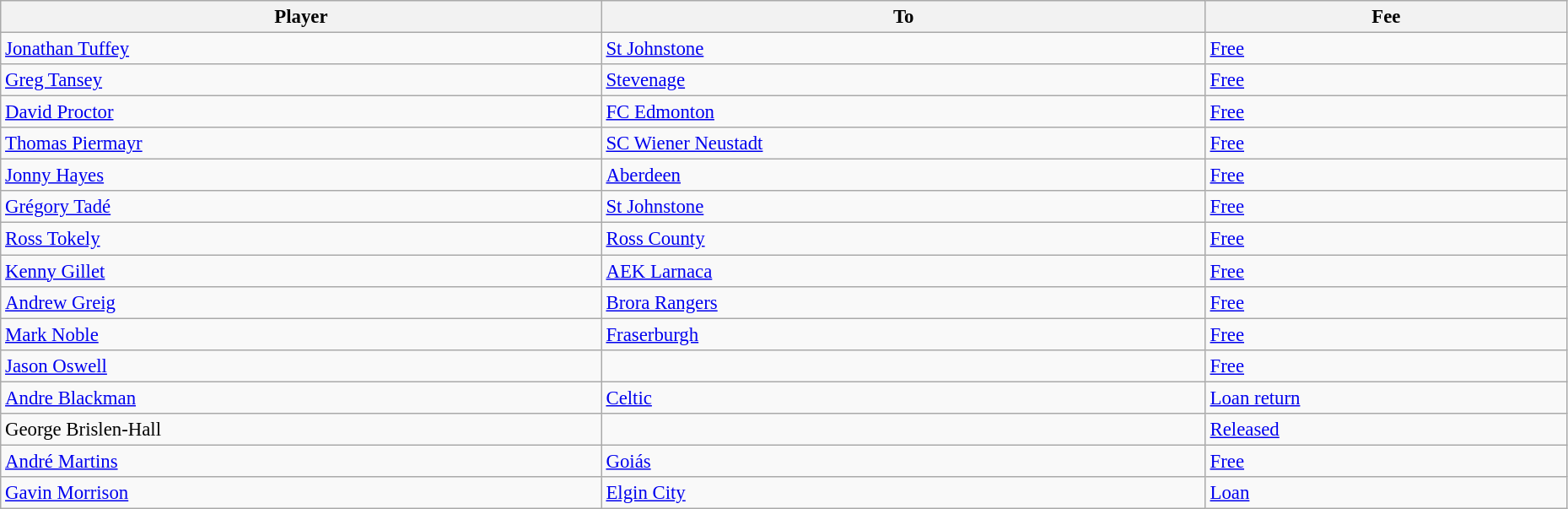<table class="wikitable" style="text-align:center; font-size:95%;width:98%; text-align:left">
<tr>
<th>Player</th>
<th>To</th>
<th>Fee</th>
</tr>
<tr>
<td> <a href='#'>Jonathan Tuffey</a></td>
<td> <a href='#'>St Johnstone</a></td>
<td><a href='#'>Free</a></td>
</tr>
<tr>
<td> <a href='#'>Greg Tansey</a></td>
<td> <a href='#'>Stevenage</a></td>
<td><a href='#'>Free</a></td>
</tr>
<tr>
<td> <a href='#'>David Proctor</a></td>
<td> <a href='#'>FC Edmonton</a></td>
<td><a href='#'>Free</a></td>
</tr>
<tr>
<td> <a href='#'>Thomas Piermayr</a></td>
<td> <a href='#'>SC Wiener Neustadt</a></td>
<td><a href='#'>Free</a></td>
</tr>
<tr>
<td> <a href='#'>Jonny Hayes</a></td>
<td> <a href='#'>Aberdeen</a></td>
<td><a href='#'>Free</a></td>
</tr>
<tr>
<td> <a href='#'>Grégory Tadé</a></td>
<td> <a href='#'>St Johnstone</a></td>
<td><a href='#'>Free</a></td>
</tr>
<tr>
<td> <a href='#'>Ross Tokely</a></td>
<td> <a href='#'>Ross County</a></td>
<td><a href='#'>Free</a></td>
</tr>
<tr>
<td> <a href='#'>Kenny Gillet</a></td>
<td> <a href='#'>AEK Larnaca</a></td>
<td><a href='#'>Free</a></td>
</tr>
<tr>
<td> <a href='#'>Andrew Greig</a></td>
<td> <a href='#'>Brora Rangers</a></td>
<td><a href='#'>Free</a></td>
</tr>
<tr>
<td> <a href='#'>Mark Noble</a></td>
<td> <a href='#'>Fraserburgh</a></td>
<td><a href='#'>Free</a></td>
</tr>
<tr>
<td> <a href='#'>Jason Oswell</a></td>
<td></td>
<td><a href='#'>Free</a></td>
</tr>
<tr>
<td> <a href='#'>Andre Blackman</a></td>
<td> <a href='#'>Celtic</a></td>
<td><a href='#'>Loan return</a></td>
</tr>
<tr>
<td> George Brislen-Hall</td>
<td></td>
<td><a href='#'>Released</a></td>
</tr>
<tr>
<td> <a href='#'>André Martins</a></td>
<td> <a href='#'>Goiás</a></td>
<td><a href='#'>Free</a></td>
</tr>
<tr>
<td> <a href='#'>Gavin Morrison</a></td>
<td> <a href='#'>Elgin City</a></td>
<td><a href='#'>Loan</a></td>
</tr>
</table>
